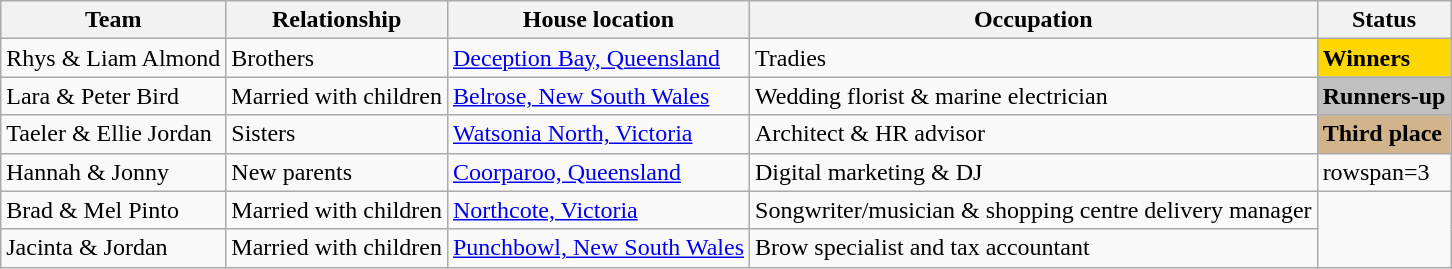<table class="wikitable">
<tr>
<th>Team</th>
<th>Relationship</th>
<th>House location</th>
<th>Occupation</th>
<th>Status</th>
</tr>
<tr>
<td>Rhys & Liam Almond</td>
<td>Brothers</td>
<td><a href='#'>Deception Bay, Queensland</a></td>
<td>Tradies</td>
<td style="background:gold"><strong> Winners </strong></td>
</tr>
<tr>
<td>Lara & Peter Bird</td>
<td>Married with children</td>
<td><a href='#'>Belrose, New South Wales</a></td>
<td>Wedding florist & marine electrician</td>
<td style="background:silver"><strong> Runners-up </strong></td>
</tr>
<tr>
<td>Taeler & Ellie Jordan</td>
<td>Sisters</td>
<td><a href='#'>Watsonia North, Victoria</a></td>
<td>Architect & HR advisor</td>
<td style="background:tan"><strong> Third place </strong></td>
</tr>
<tr>
<td>Hannah & Jonny</td>
<td>New parents</td>
<td><a href='#'>Coorparoo, Queensland</a></td>
<td>Digital marketing & DJ</td>
<td>rowspan=3 </td>
</tr>
<tr>
<td>Brad & Mel Pinto</td>
<td>Married with children</td>
<td><a href='#'>Northcote, Victoria</a></td>
<td>Songwriter/musician & shopping centre delivery manager</td>
</tr>
<tr>
<td>Jacinta & Jordan</td>
<td>Married with children</td>
<td><a href='#'>Punchbowl, New South Wales</a></td>
<td>Brow specialist and tax accountant</td>
</tr>
</table>
